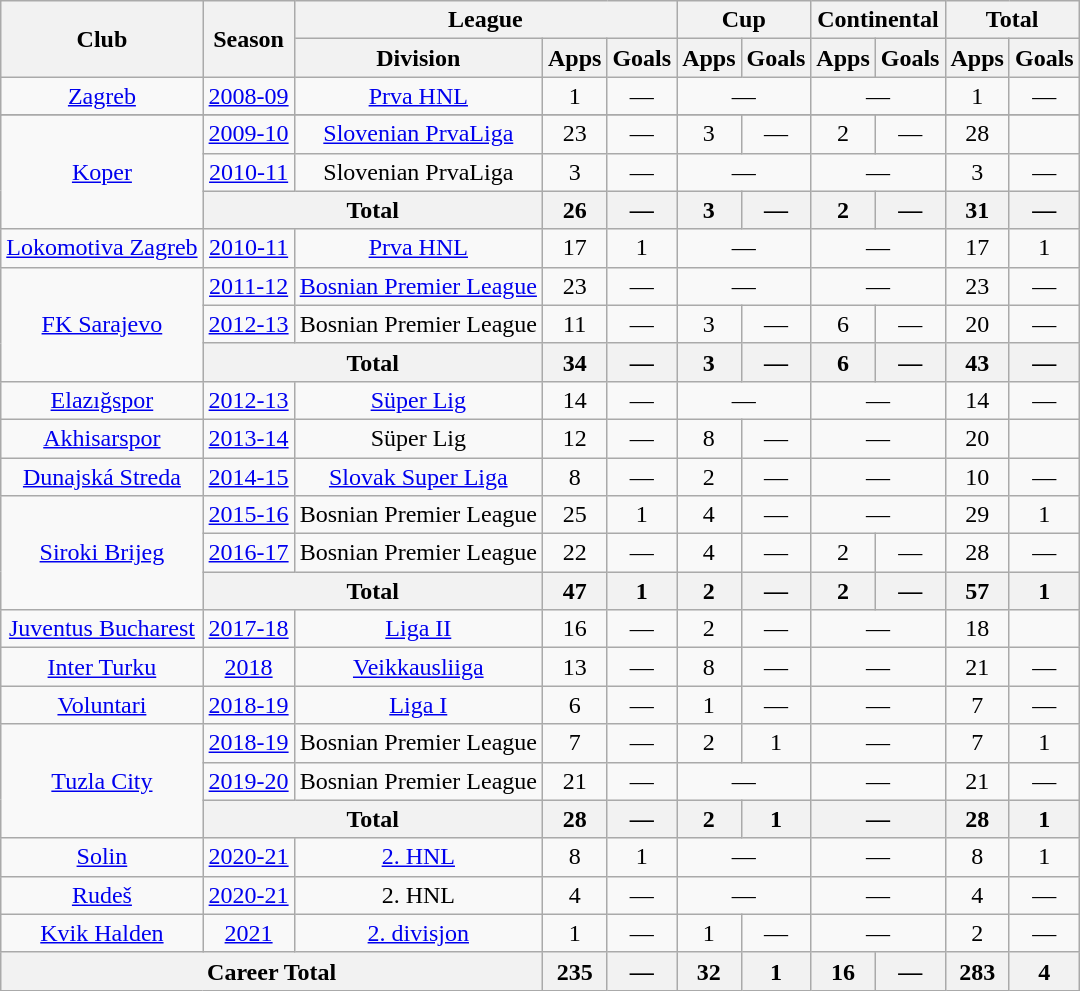<table class="wikitable" style="text-align:center">
<tr>
<th rowspan="2">Club</th>
<th rowspan="2">Season</th>
<th colspan="3">League</th>
<th colspan="2">Cup</th>
<th colspan="2">Continental</th>
<th colspan="2">Total</th>
</tr>
<tr>
<th>Division</th>
<th>Apps</th>
<th>Goals</th>
<th>Apps</th>
<th>Goals</th>
<th>Apps</th>
<th>Goals</th>
<th>Apps</th>
<th>Goals</th>
</tr>
<tr>
<td><a href='#'>Zagreb</a></td>
<td><a href='#'>2008-09</a></td>
<td><a href='#'>Prva HNL</a></td>
<td>1</td>
<td>—</td>
<td colspan="2">—</td>
<td colspan="2">—</td>
<td>1</td>
<td>—</td>
</tr>
<tr>
</tr>
<tr>
<td rowspan="3"><a href='#'>Koper</a></td>
<td><a href='#'>2009-10</a></td>
<td><a href='#'>Slovenian PrvaLiga</a></td>
<td>23</td>
<td>—</td>
<td>3</td>
<td>—</td>
<td>2</td>
<td>—</td>
<td>28</td>
<td></td>
</tr>
<tr>
<td><a href='#'>2010-11</a></td>
<td>Slovenian PrvaLiga</td>
<td>3</td>
<td>—</td>
<td colspan="2">—</td>
<td colspan="2">—</td>
<td>3</td>
<td>—</td>
</tr>
<tr>
<th colspan="2">Total</th>
<th>26</th>
<th>—</th>
<th>3</th>
<th>—</th>
<th>2</th>
<th>—</th>
<th>31</th>
<th>—</th>
</tr>
<tr>
<td><a href='#'>Lokomotiva Zagreb</a></td>
<td><a href='#'>2010-11</a></td>
<td><a href='#'>Prva HNL</a></td>
<td>17</td>
<td>1</td>
<td colspan="2">—</td>
<td colspan="2">—</td>
<td>17</td>
<td>1</td>
</tr>
<tr>
<td rowspan="3"><a href='#'>FK Sarajevo</a></td>
<td><a href='#'>2011-12</a></td>
<td><a href='#'>Bosnian Premier League</a></td>
<td>23</td>
<td>—</td>
<td colspan="2">—</td>
<td colspan="2">—</td>
<td>23</td>
<td>—</td>
</tr>
<tr>
<td><a href='#'>2012-13</a></td>
<td>Bosnian Premier League</td>
<td>11</td>
<td>—</td>
<td>3</td>
<td>—</td>
<td>6</td>
<td>—</td>
<td>20</td>
<td>—</td>
</tr>
<tr>
<th colspan="2">Total</th>
<th>34</th>
<th>—</th>
<th>3</th>
<th>—</th>
<th>6</th>
<th>—</th>
<th>43</th>
<th>—</th>
</tr>
<tr>
<td><a href='#'>Elazığspor</a></td>
<td><a href='#'>2012-13</a></td>
<td><a href='#'>Süper Lig</a></td>
<td>14</td>
<td>—</td>
<td colspan="2">—</td>
<td colspan="2">—</td>
<td>14</td>
<td>—</td>
</tr>
<tr>
<td><a href='#'>Akhisarspor</a></td>
<td><a href='#'>2013-14</a></td>
<td>Süper Lig</td>
<td>12</td>
<td>—</td>
<td>8</td>
<td>—</td>
<td colspan="2">—</td>
<td>20</td>
<td></td>
</tr>
<tr>
<td><a href='#'>Dunajská Streda</a></td>
<td><a href='#'>2014-15</a></td>
<td><a href='#'>Slovak Super Liga</a></td>
<td>8</td>
<td>—</td>
<td>2</td>
<td>—</td>
<td colspan="2">—</td>
<td>10</td>
<td>—</td>
</tr>
<tr>
<td rowspan="3"><a href='#'>Siroki Brijeg</a></td>
<td><a href='#'>2015-16</a></td>
<td>Bosnian Premier League</td>
<td>25</td>
<td>1</td>
<td>4</td>
<td>—</td>
<td colspan="2">—</td>
<td>29</td>
<td>1</td>
</tr>
<tr>
<td><a href='#'>2016-17</a></td>
<td>Bosnian Premier League</td>
<td>22</td>
<td>—</td>
<td>4</td>
<td>—</td>
<td>2</td>
<td>—</td>
<td>28</td>
<td>—</td>
</tr>
<tr>
<th colspan="2">Total</th>
<th>47</th>
<th>1</th>
<th>2</th>
<th>—</th>
<th>2</th>
<th>—</th>
<th>57</th>
<th>1</th>
</tr>
<tr>
<td><a href='#'>Juventus Bucharest</a></td>
<td><a href='#'>2017-18</a></td>
<td><a href='#'>Liga II</a></td>
<td>16</td>
<td>—</td>
<td>2</td>
<td>—</td>
<td colspan="2">—</td>
<td>18</td>
</tr>
<tr>
<td><a href='#'>Inter Turku</a></td>
<td><a href='#'>2018</a></td>
<td><a href='#'>Veikkausliiga</a></td>
<td>13</td>
<td>—</td>
<td>8</td>
<td>—</td>
<td colspan="2">—</td>
<td>21</td>
<td>—</td>
</tr>
<tr>
<td><a href='#'>Voluntari</a></td>
<td><a href='#'>2018-19</a></td>
<td><a href='#'>Liga I</a></td>
<td>6</td>
<td>—</td>
<td>1</td>
<td>—</td>
<td colspan="2">—</td>
<td>7</td>
<td>—</td>
</tr>
<tr>
<td rowspan="3"><a href='#'>Tuzla City</a></td>
<td><a href='#'>2018-19</a></td>
<td>Bosnian Premier League</td>
<td>7</td>
<td>—</td>
<td>2</td>
<td>1</td>
<td colspan="2">—</td>
<td>7</td>
<td>1</td>
</tr>
<tr>
<td><a href='#'>2019-20</a></td>
<td>Bosnian Premier League</td>
<td>21</td>
<td>—</td>
<td colspan="2">—</td>
<td colspan="2">—</td>
<td>21</td>
<td>—</td>
</tr>
<tr>
<th colspan="2">Total</th>
<th>28</th>
<th>—</th>
<th>2</th>
<th>1</th>
<th colspan="2">—</th>
<th>28</th>
<th>1</th>
</tr>
<tr>
<td><a href='#'>Solin</a></td>
<td><a href='#'>2020-21</a></td>
<td><a href='#'>2. HNL</a></td>
<td>8</td>
<td>1</td>
<td colspan="2">—</td>
<td colspan="2">—</td>
<td>8</td>
<td>1</td>
</tr>
<tr>
<td><a href='#'>Rudeš</a></td>
<td><a href='#'>2020-21</a></td>
<td>2. HNL</td>
<td>4</td>
<td>—</td>
<td colspan="2">—</td>
<td colspan="2">—</td>
<td>4</td>
<td>—</td>
</tr>
<tr>
<td><a href='#'>Kvik Halden</a></td>
<td><a href='#'>2021</a></td>
<td><a href='#'>2. divisjon</a></td>
<td>1</td>
<td>—</td>
<td>1</td>
<td>—</td>
<td colspan="2">—</td>
<td>2</td>
<td>—</td>
</tr>
<tr>
<th colspan="3">Career Total</th>
<th>235</th>
<th>—</th>
<th>32</th>
<th>1</th>
<th>16</th>
<th>—</th>
<th>283</th>
<th>4</th>
</tr>
</table>
